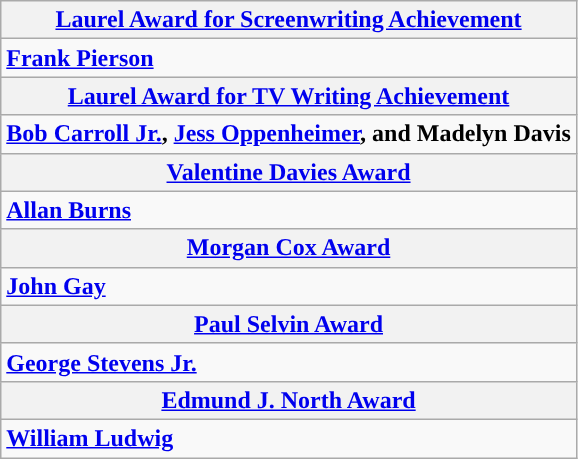<table class="wikitable" style="width=">
<tr>
<th colspan="2" style="background:"><a href='#'>Laurel Award for Screenwriting Achievement</a></th>
</tr>
<tr>
<td colspan="2" style="vertical-align:top;"><strong><a href='#'>Frank Pierson</a></strong></td>
</tr>
<tr>
<th colspan="2" style="background:"><a href='#'>Laurel Award for TV Writing Achievement</a></th>
</tr>
<tr>
<td colspan="2" style="vertical-align:top;"><strong><a href='#'>Bob Carroll Jr.</a>, <a href='#'>Jess Oppenheimer</a>, and Madelyn Davis</strong></td>
</tr>
<tr>
<th colspan="2" style="background:"><a href='#'>Valentine Davies Award</a></th>
</tr>
<tr>
<td colspan="2" style="vertical-align:top;"><strong><a href='#'>Allan Burns</a></strong></td>
</tr>
<tr>
<th colspan="2" style="background:"><a href='#'>Morgan Cox Award</a></th>
</tr>
<tr>
<td colspan="2" style="vertical-align:top;"><strong><a href='#'>John Gay</a></strong></td>
</tr>
<tr>
<th colspan="2" style="background:"><a href='#'>Paul Selvin Award</a></th>
</tr>
<tr>
<td colspan="2" style="vertical-align:top;"><strong><a href='#'>George Stevens Jr.</a></strong></td>
</tr>
<tr>
<th colspan="2" style="background:"><a href='#'>Edmund J. North Award</a></th>
</tr>
<tr>
<td colspan="2" style="vertical-align:top;"><strong><a href='#'>William Ludwig</a></strong></td>
</tr>
</table>
